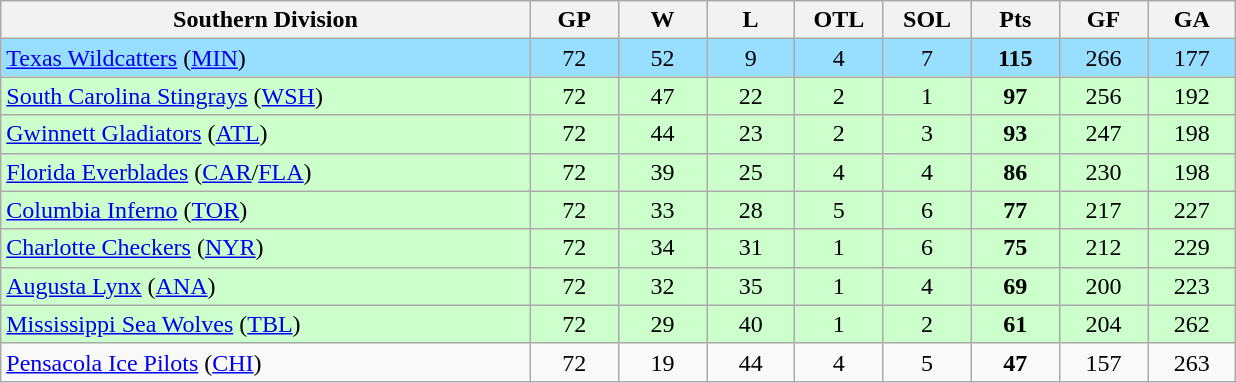<table class="wikitable" style="text-align:center">
<tr>
<th bgcolor="#DDDDFF" width="30%">Southern Division</th>
<th bgcolor="#DDDDFF" width="5%">GP</th>
<th bgcolor="#DDDDFF" width="5%">W</th>
<th bgcolor="#DDDDFF" width="5%">L</th>
<th bgcolor="#DDDDFF" width="5%">OTL</th>
<th bgcolor="#DDDDFF" width="5%">SOL</th>
<th bgcolor="#DDDDFF" width="5%">Pts</th>
<th bgcolor="#DDDDFF" width="5%">GF</th>
<th bgcolor="#DDDDFF" width="5%">GA</th>
</tr>
<tr bgcolor="#97DEFF">
<td align=left><a href='#'>Texas Wildcatters</a> (<a href='#'>MIN</a>)</td>
<td>72</td>
<td>52</td>
<td>9</td>
<td>4</td>
<td>7</td>
<td><strong>115</strong></td>
<td>266</td>
<td>177</td>
</tr>
<tr bgcolor="#ccffcc">
<td align=left><a href='#'>South Carolina Stingrays</a> (<a href='#'>WSH</a>)</td>
<td>72</td>
<td>47</td>
<td>22</td>
<td>2</td>
<td>1</td>
<td><strong>97</strong></td>
<td>256</td>
<td>192</td>
</tr>
<tr bgcolor="#ccffcc">
<td align=left><a href='#'>Gwinnett Gladiators</a> (<a href='#'>ATL</a>)</td>
<td>72</td>
<td>44</td>
<td>23</td>
<td>2</td>
<td>3</td>
<td><strong>93</strong></td>
<td>247</td>
<td>198</td>
</tr>
<tr bgcolor="#ccffcc">
<td align=left><a href='#'>Florida Everblades</a> (<a href='#'>CAR</a>/<a href='#'>FLA</a>)</td>
<td>72</td>
<td>39</td>
<td>25</td>
<td>4</td>
<td>4</td>
<td><strong>86</strong></td>
<td>230</td>
<td>198</td>
</tr>
<tr bgcolor="#ccffcc">
<td align=left><a href='#'>Columbia Inferno</a> (<a href='#'>TOR</a>)</td>
<td>72</td>
<td>33</td>
<td>28</td>
<td>5</td>
<td>6</td>
<td><strong>77</strong></td>
<td>217</td>
<td>227</td>
</tr>
<tr bgcolor="#ccffcc">
<td align=left><a href='#'>Charlotte Checkers</a> (<a href='#'>NYR</a>)</td>
<td>72</td>
<td>34</td>
<td>31</td>
<td>1</td>
<td>6</td>
<td><strong>75</strong></td>
<td>212</td>
<td>229</td>
</tr>
<tr bgcolor="#ccffcc">
<td align=left><a href='#'>Augusta Lynx</a> (<a href='#'>ANA</a>)</td>
<td>72</td>
<td>32</td>
<td>35</td>
<td>1</td>
<td>4</td>
<td><strong>69</strong></td>
<td>200</td>
<td>223</td>
</tr>
<tr bgcolor="#ccffcc">
<td align=left><a href='#'>Mississippi Sea Wolves</a> (<a href='#'>TBL</a>)</td>
<td>72</td>
<td>29</td>
<td>40</td>
<td>1</td>
<td>2</td>
<td><strong>61</strong></td>
<td>204</td>
<td>262</td>
</tr>
<tr>
<td align=left><a href='#'>Pensacola Ice Pilots</a> (<a href='#'>CHI</a>)</td>
<td>72</td>
<td>19</td>
<td>44</td>
<td>4</td>
<td>5</td>
<td><strong>47</strong></td>
<td>157</td>
<td>263</td>
</tr>
</table>
